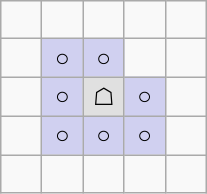<table border="1" class="wikitable">
<tr align=center>
<td width="20"> </td>
<td width="20"> </td>
<td width="20"> </td>
<td width="20"> </td>
<td width="20"> </td>
</tr>
<tr align=center>
<td> </td>
<td style="background:#d0d0f0;">○</td>
<td style="background:#d0d0f0;">○</td>
<td> </td>
<td> </td>
</tr>
<tr align=center>
<td> </td>
<td style="background:#d0d0f0;">○</td>
<td style="background:#e0e0e0;">☖</td>
<td style="background:#d0d0f0;">○</td>
<td> </td>
</tr>
<tr align=center>
<td> </td>
<td style="background:#d0d0f0;">○</td>
<td style="background:#d0d0f0;">○</td>
<td style="background:#d0d0f0;">○</td>
<td> </td>
</tr>
<tr align=center>
<td> </td>
<td> </td>
<td> </td>
<td> </td>
<td> </td>
</tr>
</table>
